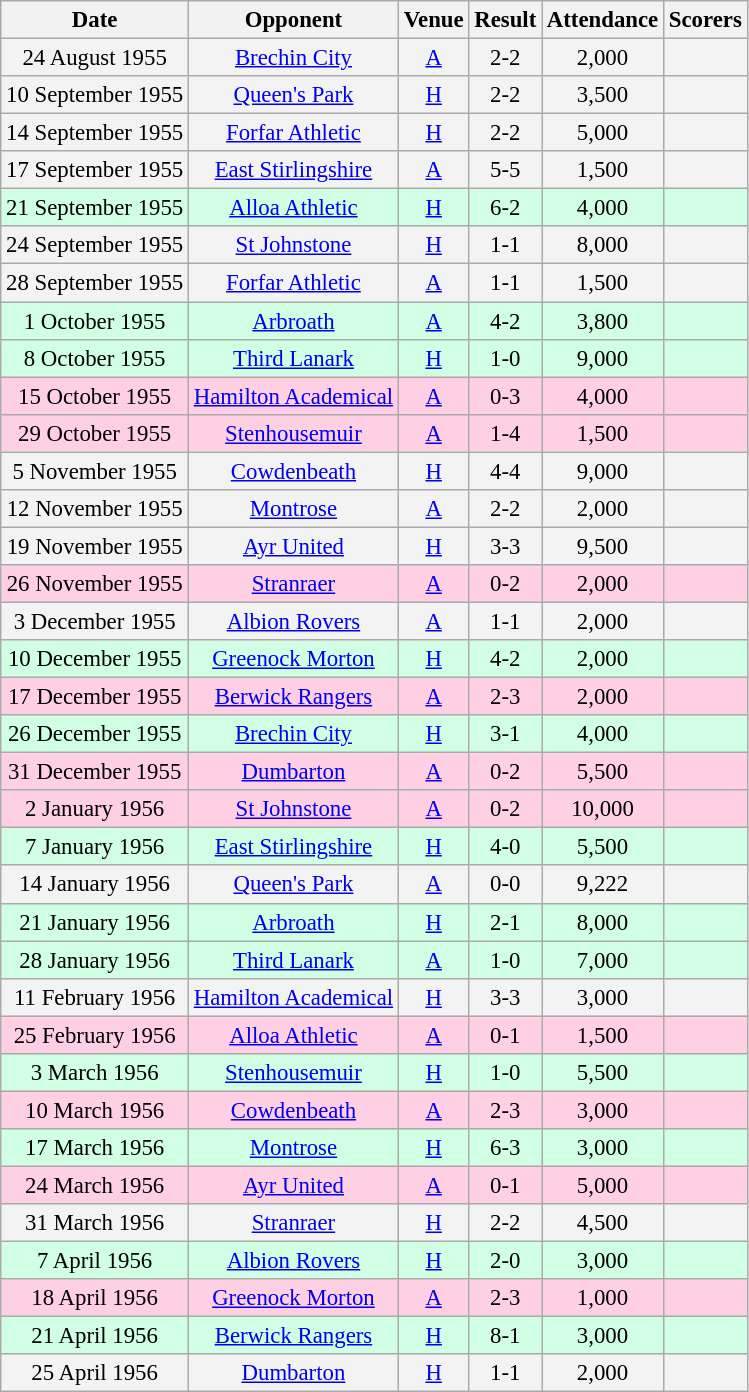<table class="wikitable sortable" style="font-size:95%; text-align:center">
<tr>
<th>Date</th>
<th>Opponent</th>
<th>Venue</th>
<th>Result</th>
<th>Attendance</th>
<th>Scorers</th>
</tr>
<tr bgcolor = "#f3f3f3">
<td>24 August 1955</td>
<td><a href='#'>Brechin City</a></td>
<td><a href='#'>A</a></td>
<td>2-2</td>
<td>2,000</td>
<td></td>
</tr>
<tr bgcolor = "#f3f3f3">
<td>10 September 1955</td>
<td><a href='#'>Queen's Park</a></td>
<td><a href='#'>H</a></td>
<td>2-2</td>
<td>3,500</td>
<td></td>
</tr>
<tr bgcolor = "#f3f3f3">
<td>14 September 1955</td>
<td><a href='#'>Forfar Athletic</a></td>
<td><a href='#'>H</a></td>
<td>2-2</td>
<td>5,000</td>
<td></td>
</tr>
<tr bgcolor = "#f3f3f3">
<td>17 September 1955</td>
<td><a href='#'>East Stirlingshire</a></td>
<td><a href='#'>A</a></td>
<td>5-5</td>
<td>1,500</td>
<td></td>
</tr>
<tr bgcolor = "#d0ffe3">
<td>21 September 1955</td>
<td><a href='#'>Alloa Athletic</a></td>
<td><a href='#'>H</a></td>
<td>6-2</td>
<td>4,000</td>
<td></td>
</tr>
<tr bgcolor = "#f3f3f3">
<td>24 September 1955</td>
<td><a href='#'>St Johnstone</a></td>
<td><a href='#'>H</a></td>
<td>1-1</td>
<td>8,000</td>
<td></td>
</tr>
<tr bgcolor = "#f3f3f3">
<td>28 September 1955</td>
<td><a href='#'>Forfar Athletic</a></td>
<td><a href='#'>A</a></td>
<td>1-1</td>
<td>1,500</td>
<td></td>
</tr>
<tr bgcolor = "#d0ffe3">
<td>1 October 1955</td>
<td><a href='#'>Arbroath</a></td>
<td><a href='#'>A</a></td>
<td>4-2</td>
<td>3,800</td>
<td></td>
</tr>
<tr bgcolor = "#d0ffe3">
<td>8 October 1955</td>
<td><a href='#'>Third Lanark</a></td>
<td><a href='#'>H</a></td>
<td>1-0</td>
<td>9,000</td>
<td></td>
</tr>
<tr bgcolor = "#ffd0e3">
<td>15 October 1955</td>
<td><a href='#'>Hamilton Academical</a></td>
<td><a href='#'>A</a></td>
<td>0-3</td>
<td>4,000</td>
<td></td>
</tr>
<tr bgcolor = "#ffd0e3">
<td>29 October 1955</td>
<td><a href='#'>Stenhousemuir</a></td>
<td><a href='#'>A</a></td>
<td>1-4</td>
<td>1,500</td>
<td></td>
</tr>
<tr bgcolor = "#f3f3f3">
<td>5 November 1955</td>
<td><a href='#'>Cowdenbeath</a></td>
<td><a href='#'>H</a></td>
<td>4-4</td>
<td>9,000</td>
<td></td>
</tr>
<tr bgcolor = "#f3f3f3">
<td>12 November 1955</td>
<td><a href='#'>Montrose</a></td>
<td><a href='#'>A</a></td>
<td>2-2</td>
<td>2,000</td>
<td></td>
</tr>
<tr bgcolor = "#f3f3f3">
<td>19 November 1955</td>
<td><a href='#'>Ayr United</a></td>
<td><a href='#'>H</a></td>
<td>3-3</td>
<td>9,500</td>
<td></td>
</tr>
<tr bgcolor = "#ffd0e3">
<td>26 November 1955</td>
<td><a href='#'>Stranraer</a></td>
<td><a href='#'>A</a></td>
<td>0-2</td>
<td>2,000</td>
<td></td>
</tr>
<tr bgcolor = "#f3f3f3">
<td>3 December 1955</td>
<td><a href='#'>Albion Rovers</a></td>
<td><a href='#'>A</a></td>
<td>1-1</td>
<td>2,000</td>
<td></td>
</tr>
<tr bgcolor = "#d0ffe3">
<td>10 December 1955</td>
<td><a href='#'>Greenock Morton</a></td>
<td><a href='#'>H</a></td>
<td>4-2</td>
<td>2,000</td>
<td></td>
</tr>
<tr bgcolor = "#ffd0e3">
<td>17 December 1955</td>
<td><a href='#'>Berwick Rangers</a></td>
<td><a href='#'>A</a></td>
<td>2-3</td>
<td>2,000</td>
<td></td>
</tr>
<tr bgcolor = "#d0ffe3">
<td>26 December 1955</td>
<td><a href='#'>Brechin City</a></td>
<td><a href='#'>H</a></td>
<td>3-1</td>
<td>4,000</td>
<td></td>
</tr>
<tr bgcolor = "#ffd0e3">
<td>31 December 1955</td>
<td><a href='#'>Dumbarton</a></td>
<td><a href='#'>A</a></td>
<td>0-2</td>
<td>5,500</td>
<td></td>
</tr>
<tr bgcolor = "#ffd0e3">
<td>2 January 1956</td>
<td><a href='#'>St Johnstone</a></td>
<td><a href='#'>A</a></td>
<td>0-2</td>
<td>10,000</td>
<td></td>
</tr>
<tr bgcolor = "#d0ffe3">
<td>7 January 1956</td>
<td><a href='#'>East Stirlingshire</a></td>
<td><a href='#'>H</a></td>
<td>4-0</td>
<td>5,500</td>
<td></td>
</tr>
<tr bgcolor = "#f3f3f3">
<td>14 January 1956</td>
<td><a href='#'>Queen's Park</a></td>
<td><a href='#'>A</a></td>
<td>0-0</td>
<td>9,222</td>
<td></td>
</tr>
<tr bgcolor = "#d0ffe3">
<td>21 January 1956</td>
<td><a href='#'>Arbroath</a></td>
<td><a href='#'>H</a></td>
<td>2-1</td>
<td>8,000</td>
<td></td>
</tr>
<tr bgcolor = "#d0ffe3">
<td>28 January 1956</td>
<td><a href='#'>Third Lanark</a></td>
<td><a href='#'>A</a></td>
<td>1-0</td>
<td>7,000</td>
<td></td>
</tr>
<tr bgcolor = "#f3f3f3">
<td>11 February 1956</td>
<td><a href='#'>Hamilton Academical</a></td>
<td><a href='#'>H</a></td>
<td>3-3</td>
<td>3,000</td>
<td></td>
</tr>
<tr bgcolor = "#ffd0e3">
<td>25 February 1956</td>
<td><a href='#'>Alloa Athletic</a></td>
<td><a href='#'>A</a></td>
<td>0-1</td>
<td>1,500</td>
<td></td>
</tr>
<tr bgcolor = "#d0ffe3">
<td>3 March 1956</td>
<td><a href='#'>Stenhousemuir</a></td>
<td><a href='#'>H</a></td>
<td>1-0</td>
<td>5,500</td>
<td></td>
</tr>
<tr bgcolor = "#ffd0e3">
<td>10 March 1956</td>
<td><a href='#'>Cowdenbeath</a></td>
<td><a href='#'>A</a></td>
<td>2-3</td>
<td>3,000</td>
<td></td>
</tr>
<tr bgcolor = "#d0ffe3">
<td>17 March 1956</td>
<td><a href='#'>Montrose</a></td>
<td><a href='#'>H</a></td>
<td>6-3</td>
<td>3,000</td>
<td></td>
</tr>
<tr bgcolor = "#ffd0e3">
<td>24 March 1956</td>
<td><a href='#'>Ayr United</a></td>
<td><a href='#'>A</a></td>
<td>0-1</td>
<td>5,000</td>
<td></td>
</tr>
<tr bgcolor = "#f3f3f3">
<td>31 March 1956</td>
<td><a href='#'>Stranraer</a></td>
<td><a href='#'>H</a></td>
<td>2-2</td>
<td>4,500</td>
<td></td>
</tr>
<tr bgcolor = "#d0ffe3">
<td>7 April 1956</td>
<td><a href='#'>Albion Rovers</a></td>
<td><a href='#'>H</a></td>
<td>2-0</td>
<td>3,000</td>
<td></td>
</tr>
<tr bgcolor = "#ffd0e3">
<td>18 April 1956</td>
<td><a href='#'>Greenock Morton</a></td>
<td><a href='#'>A</a></td>
<td>2-3</td>
<td>1,000</td>
<td></td>
</tr>
<tr bgcolor = "#d0ffe3">
<td>21 April 1956</td>
<td><a href='#'>Berwick Rangers</a></td>
<td><a href='#'>H</a></td>
<td>8-1</td>
<td>3,000</td>
<td></td>
</tr>
<tr bgcolor = "#f3f3f3">
<td>25 April 1956</td>
<td><a href='#'>Dumbarton</a></td>
<td><a href='#'>H</a></td>
<td>1-1</td>
<td>2,000</td>
<td></td>
</tr>
</table>
